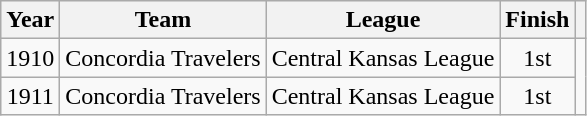<table class="wikitable">
<tr style="background: #F2F2F2;">
<th>Year</th>
<th>Team</th>
<th>League</th>
<th>Finish</th>
<th></th>
</tr>
<tr align=center>
<td>1910</td>
<td>Concordia Travelers</td>
<td>Central Kansas League</td>
<td>1st</td>
</tr>
<tr align=center>
<td>1911</td>
<td>Concordia Travelers</td>
<td>Central Kansas League</td>
<td>1st</td>
</tr>
</table>
